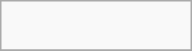<table class="infobox bordered" style="width:10em; text-align: left; font-size: 80%;">
<tr>
<td colspan=2 style="text-align:center;"><br>





<br>








































</td>
</tr>
<tr>
</tr>
</table>
